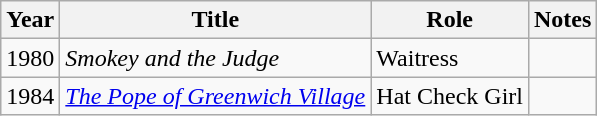<table class="wikitable sortable">
<tr>
<th>Year</th>
<th>Title</th>
<th>Role</th>
<th>Notes</th>
</tr>
<tr>
<td>1980</td>
<td><em>Smokey and the Judge</em></td>
<td>Waitress</td>
<td></td>
</tr>
<tr>
<td>1984</td>
<td><em><a href='#'>The Pope of Greenwich Village</a></em></td>
<td>Hat Check Girl</td>
<td></td>
</tr>
</table>
